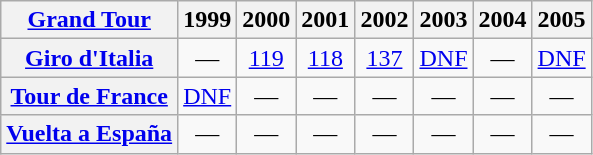<table class="wikitable plainrowheaders">
<tr>
<th scope="col"><a href='#'>Grand Tour</a></th>
<th scope="col">1999</th>
<th scope="col">2000</th>
<th scope="col">2001</th>
<th scope="col">2002</th>
<th scope="col">2003</th>
<th scope="col">2004</th>
<th scope="col">2005</th>
</tr>
<tr style="text-align:center;">
<th scope="row"> <a href='#'>Giro d'Italia</a></th>
<td>—</td>
<td style="text-align:center;"><a href='#'>119</a></td>
<td style="text-align:center;"><a href='#'>118</a></td>
<td style="text-align:center;"><a href='#'>137</a></td>
<td style="text-align:center;"><a href='#'>DNF</a></td>
<td>—</td>
<td style="text-align:center;"><a href='#'>DNF</a></td>
</tr>
<tr style="text-align:center;">
<th scope="row"> <a href='#'>Tour de France</a></th>
<td><a href='#'>DNF</a></td>
<td>—</td>
<td>—</td>
<td>—</td>
<td>—</td>
<td>—</td>
<td>—</td>
</tr>
<tr style="text-align:center;">
<th scope="row"> <a href='#'>Vuelta a España</a></th>
<td>—</td>
<td>—</td>
<td>—</td>
<td>—</td>
<td>—</td>
<td>—</td>
<td>—</td>
</tr>
</table>
